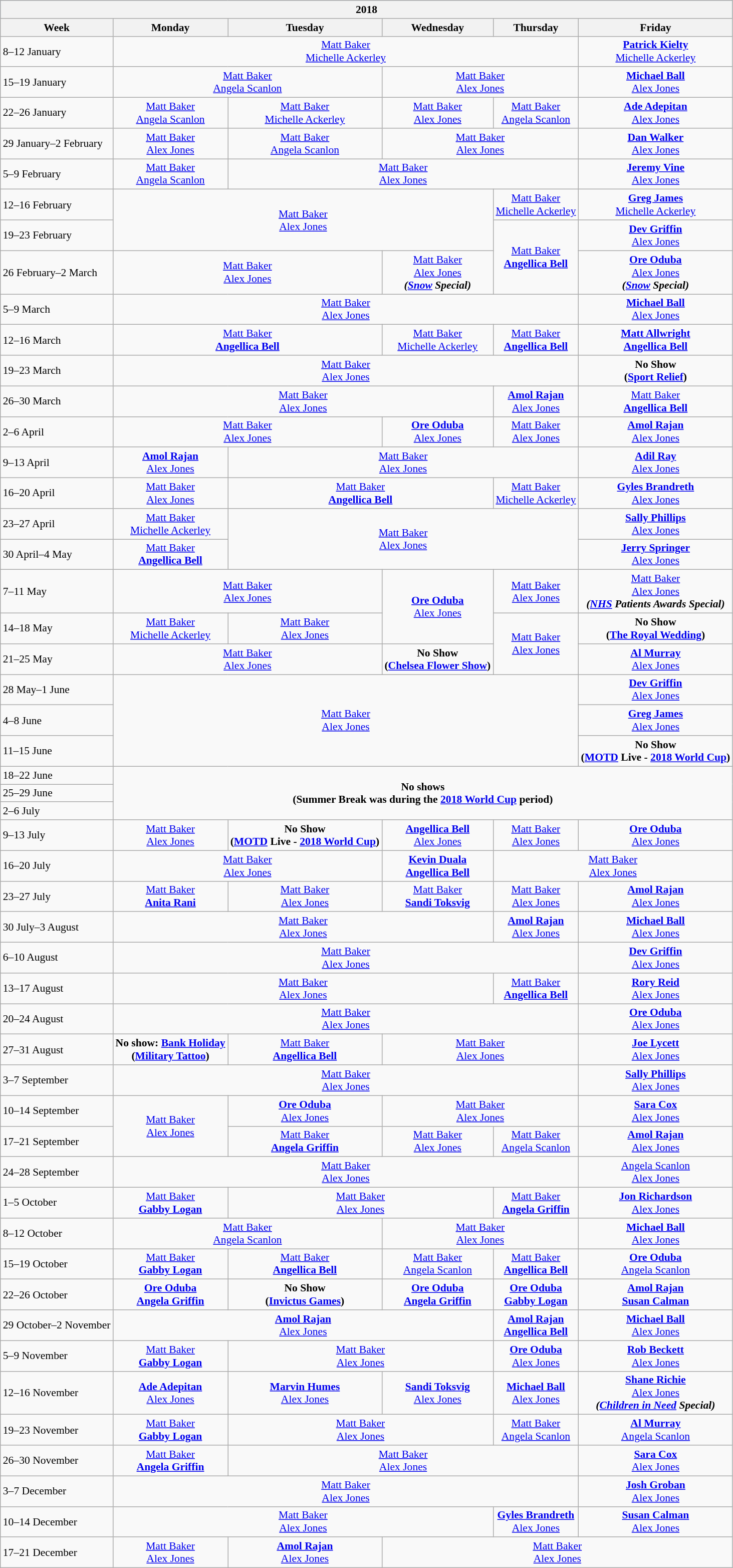<table class="wikitable mw-collapsible" style="border:1px #aaa solid; font-size:90%;">
<tr style="text-align:center; background:#b0c4de;">
<th colspan=6>2018</th>
</tr>
<tr>
<th>Week</th>
<th>Monday</th>
<th>Tuesday</th>
<th>Wednesday</th>
<th>Thursday</th>
<th>Friday</th>
</tr>
<tr>
<td>8–12 January</td>
<td colspan="4" style="text-align:center;"><a href='#'>Matt Baker</a><br><a href='#'>Michelle Ackerley</a></td>
<td style="text-align:center;"><strong><a href='#'>Patrick Kielty</a></strong><br><a href='#'>Michelle Ackerley</a></td>
</tr>
<tr>
<td>15–19 January</td>
<td colspan="2" style="text-align:center;"><a href='#'>Matt Baker</a><br><a href='#'>Angela Scanlon</a></td>
<td colspan="2" style="text-align:center;"><a href='#'>Matt Baker</a><br><a href='#'>Alex Jones</a></td>
<td style="text-align:center;"><strong><a href='#'>Michael Ball</a></strong><br><a href='#'>Alex Jones</a></td>
</tr>
<tr>
<td>22–26 January</td>
<td style="text-align:center;"><a href='#'>Matt Baker</a><br><a href='#'>Angela Scanlon</a></td>
<td style="text-align:center;"><a href='#'>Matt Baker</a><br><a href='#'>Michelle Ackerley</a></td>
<td style="text-align:center;"><a href='#'>Matt Baker</a><br><a href='#'>Alex Jones</a></td>
<td style="text-align:center;"><a href='#'>Matt Baker</a><br><a href='#'>Angela Scanlon</a></td>
<td style="text-align:center;"><strong><a href='#'>Ade Adepitan</a></strong><br><a href='#'>Alex Jones</a></td>
</tr>
<tr>
<td>29 January–2 February</td>
<td style="text-align:center;"><a href='#'>Matt Baker</a><br><a href='#'>Alex Jones</a></td>
<td style="text-align:center;"><a href='#'>Matt Baker</a><br><a href='#'>Angela Scanlon</a></td>
<td colspan="2" style="text-align:center;"><a href='#'>Matt Baker</a><br><a href='#'>Alex Jones</a></td>
<td style="text-align:center;"><strong><a href='#'>Dan Walker</a></strong><br><a href='#'>Alex Jones</a></td>
</tr>
<tr>
<td>5–9 February</td>
<td style="text-align:center;"><a href='#'>Matt Baker</a><br><a href='#'>Angela Scanlon</a></td>
<td colspan="3" style="text-align:center;"><a href='#'>Matt Baker</a><br><a href='#'>Alex Jones</a></td>
<td style="text-align:center;"><strong><a href='#'>Jeremy Vine</a></strong><br><a href='#'>Alex Jones</a></td>
</tr>
<tr>
<td>12–16 February</td>
<td rowspan="2" colspan="3" style="text-align:center;"><a href='#'>Matt Baker</a><br><a href='#'>Alex Jones</a></td>
<td style="text-align:center;"><a href='#'>Matt Baker</a><br><a href='#'>Michelle Ackerley</a></td>
<td style="text-align:center;"><strong><a href='#'>Greg James</a></strong><br><a href='#'>Michelle Ackerley</a></td>
</tr>
<tr>
<td>19–23 February</td>
<td rowspan="2" style="text-align:center;"><a href='#'>Matt Baker</a><br><strong><a href='#'>Angellica Bell</a></strong></td>
<td style="text-align:center;"><strong><a href='#'>Dev Griffin</a></strong><br><a href='#'>Alex Jones</a></td>
</tr>
<tr>
<td>26 February–2 March</td>
<td colspan="2" style="text-align:center;"><a href='#'>Matt Baker</a><br><a href='#'>Alex Jones</a></td>
<td style="text-align:center;"><a href='#'>Matt Baker</a><br><a href='#'>Alex Jones</a><br><strong><em>(<a href='#'>Snow</a> Special)</em></strong></td>
<td style="text-align:center;"><strong><a href='#'>Ore Oduba</a></strong><br><a href='#'>Alex Jones</a><br><strong><em>(<a href='#'>Snow</a> Special)</em></strong></td>
</tr>
<tr>
<td>5–9 March</td>
<td colspan="4" style="text-align:center;"><a href='#'>Matt Baker</a><br><a href='#'>Alex Jones</a></td>
<td style="text-align:center;"><strong><a href='#'>Michael Ball</a></strong><br><a href='#'>Alex Jones</a></td>
</tr>
<tr>
<td>12–16 March</td>
<td colspan="2" style="text-align:center;"><a href='#'>Matt Baker</a><br><strong><a href='#'>Angellica Bell</a></strong></td>
<td style="text-align:center;"><a href='#'>Matt Baker</a><br><a href='#'>Michelle Ackerley</a></td>
<td style="text-align:center;"><a href='#'>Matt Baker</a><br><strong><a href='#'>Angellica Bell</a></strong></td>
<td style="text-align:center;"><strong><a href='#'>Matt Allwright</a></strong><br><strong><a href='#'>Angellica Bell</a></strong></td>
</tr>
<tr>
<td>19–23 March</td>
<td colspan="4" style="text-align:center;"><a href='#'>Matt Baker</a><br><a href='#'>Alex Jones</a></td>
<td style="text-align:center;"><strong>No Show<br>(<a href='#'>Sport Relief</a>)</strong></td>
</tr>
<tr>
<td>26–30 March</td>
<td colspan="3" style="text-align:center;"><a href='#'>Matt Baker</a><br><a href='#'>Alex Jones</a></td>
<td style="text-align:center;"><strong><a href='#'>Amol Rajan</a></strong><br><a href='#'>Alex Jones</a></td>
<td style="text-align:center;"><a href='#'>Matt Baker</a><br><strong><a href='#'>Angellica Bell</a></strong></td>
</tr>
<tr>
<td>2–6 April</td>
<td colspan="2" style="text-align:center;"><a href='#'>Matt Baker</a><br><a href='#'>Alex Jones</a></td>
<td style="text-align:center;"><strong><a href='#'>Ore Oduba</a></strong><br><a href='#'>Alex Jones</a></td>
<td style="text-align:center;"><a href='#'>Matt Baker</a><br><a href='#'>Alex Jones</a></td>
<td style="text-align:center;"><strong><a href='#'>Amol Rajan</a></strong><br><a href='#'>Alex Jones</a></td>
</tr>
<tr>
<td>9–13 April</td>
<td style="text-align:center;"><strong><a href='#'>Amol Rajan</a></strong><br><a href='#'>Alex Jones</a></td>
<td colspan="3" style="text-align:center;"><a href='#'>Matt Baker</a><br><a href='#'>Alex Jones</a></td>
<td style="text-align:center;"><strong><a href='#'>Adil Ray</a></strong><br><a href='#'>Alex Jones</a></td>
</tr>
<tr>
<td>16–20 April</td>
<td style="text-align:center;"><a href='#'>Matt Baker</a><br><a href='#'>Alex Jones</a></td>
<td colspan="2" style="text-align:center;"><a href='#'>Matt Baker</a><br><strong><a href='#'>Angellica Bell</a></strong></td>
<td style="text-align:center;"><a href='#'>Matt Baker</a><br><a href='#'>Michelle Ackerley</a></td>
<td style="text-align:center;"><strong><a href='#'>Gyles Brandreth</a></strong><br><a href='#'>Alex Jones</a></td>
</tr>
<tr>
<td>23–27 April</td>
<td style="text-align:center;"><a href='#'>Matt Baker</a><br><a href='#'>Michelle Ackerley</a></td>
<td rowspan="2" colspan="3" style="text-align:center;"><a href='#'>Matt Baker</a><br><a href='#'>Alex Jones</a></td>
<td style="text-align:center;"><strong><a href='#'>Sally Phillips</a></strong><br><a href='#'>Alex Jones</a></td>
</tr>
<tr>
<td>30 April–4 May</td>
<td style="text-align:center;"><a href='#'>Matt Baker</a><br><strong><a href='#'>Angellica Bell</a></strong></td>
<td style="text-align:center;"><strong><a href='#'>Jerry Springer</a></strong><br><a href='#'>Alex Jones</a></td>
</tr>
<tr>
<td>7–11 May</td>
<td colspan="2" style="text-align:center;"><a href='#'>Matt Baker</a><br><a href='#'>Alex Jones</a></td>
<td rowspan="2" style="text-align:center;"><strong><a href='#'>Ore Oduba</a></strong><br><a href='#'>Alex Jones</a></td>
<td style="text-align:center;"><a href='#'>Matt Baker</a><br><a href='#'>Alex Jones</a></td>
<td style="text-align:center;"><a href='#'>Matt Baker</a><br><a href='#'>Alex Jones</a><br><strong><em>(<a href='#'>NHS</a> Patients Awards Special)</em></strong></td>
</tr>
<tr>
<td>14–18 May</td>
<td style="text-align:center;"><a href='#'>Matt Baker</a><br><a href='#'>Michelle Ackerley</a></td>
<td style="text-align:center;"><a href='#'>Matt Baker</a><br><a href='#'>Alex Jones</a></td>
<td rowspan="2" style="text-align:center;"><a href='#'>Matt Baker</a><br><a href='#'>Alex Jones</a></td>
<td style="text-align:center;"><strong>No Show<br>(<a href='#'>The Royal Wedding</a>)</strong></td>
</tr>
<tr>
<td>21–25 May</td>
<td colspan="2" style="text-align:center;"><a href='#'>Matt Baker</a><br><a href='#'>Alex Jones</a></td>
<td style="text-align:center;"><strong>No Show<br>(<a href='#'>Chelsea Flower Show</a>)</strong></td>
<td style="text-align:center;"><strong><a href='#'>Al Murray</a></strong><br><a href='#'>Alex Jones</a></td>
</tr>
<tr>
<td>28 May–1 June</td>
<td rowspan="3" colspan="4" style="text-align:center;"><a href='#'>Matt Baker</a><br><a href='#'>Alex Jones</a></td>
<td style="text-align:center;"><strong><a href='#'>Dev Griffin</a></strong><br><a href='#'>Alex Jones</a></td>
</tr>
<tr>
<td>4–8 June</td>
<td style="text-align:center;"><strong><a href='#'>Greg James</a></strong><br><a href='#'>Alex Jones</a></td>
</tr>
<tr>
<td>11–15 June</td>
<td style="text-align:center;"><strong>No Show<br>(<a href='#'>MOTD</a> Live - <a href='#'>2018 World Cup</a>)</strong></td>
</tr>
<tr>
<td>18–22 June</td>
<td rowspan="3" colspan="5" style="text-align:center;"><strong>No shows<br>(Summer Break was during the <a href='#'>2018 World Cup</a> period)</strong></td>
</tr>
<tr>
<td>25–29 June</td>
</tr>
<tr>
<td>2–6 July</td>
</tr>
<tr>
<td>9–13 July</td>
<td style="text-align:center;"><a href='#'>Matt Baker</a><br><a href='#'>Alex Jones</a></td>
<td style="text-align:center;"><strong>No Show<br>(<a href='#'>MOTD</a> Live - <a href='#'>2018 World Cup</a>)</strong></td>
<td style="text-align:center;"><strong><a href='#'>Angellica Bell</a></strong><br><a href='#'>Alex Jones</a></td>
<td style="text-align:center;"><a href='#'>Matt Baker</a><br><a href='#'>Alex Jones</a></td>
<td style="text-align:center;"><strong><a href='#'>Ore Oduba</a></strong><br><a href='#'>Alex Jones</a></td>
</tr>
<tr>
<td>16–20 July</td>
<td colspan="2" style="text-align:center;"><a href='#'>Matt Baker</a><br><a href='#'>Alex Jones</a></td>
<td style="text-align:center;"><strong><a href='#'>Kevin Duala</a></strong><br><strong><a href='#'>Angellica Bell</a></strong></td>
<td colspan="2" style="text-align:center;"><a href='#'>Matt Baker</a><br><a href='#'>Alex Jones</a></td>
</tr>
<tr>
<td>23–27 July</td>
<td style="text-align:center;"><a href='#'>Matt Baker</a><br><strong><a href='#'>Anita Rani</a></strong></td>
<td style="text-align:center;"><a href='#'>Matt Baker</a><br><a href='#'>Alex Jones</a></td>
<td style="text-align:center;"><a href='#'>Matt Baker</a><br><strong><a href='#'>Sandi Toksvig</a></strong></td>
<td style="text-align:center;"><a href='#'>Matt Baker</a><br><a href='#'>Alex Jones</a></td>
<td style="text-align:center;"><strong><a href='#'>Amol Rajan</a></strong><br><a href='#'>Alex Jones</a></td>
</tr>
<tr>
<td>30 July–3 August</td>
<td colspan="3" style="text-align:center;"><a href='#'>Matt Baker</a><br><a href='#'>Alex Jones</a></td>
<td style="text-align:center;"><strong><a href='#'>Amol Rajan</a></strong><br><a href='#'>Alex Jones</a></td>
<td style="text-align:center;"><strong><a href='#'>Michael Ball</a></strong><br><a href='#'>Alex Jones</a></td>
</tr>
<tr>
<td>6–10 August</td>
<td colspan="4" style="text-align:center;"><a href='#'>Matt Baker</a><br><a href='#'>Alex Jones</a></td>
<td style="text-align:center;"><strong><a href='#'>Dev Griffin</a></strong><br><a href='#'>Alex Jones</a></td>
</tr>
<tr>
<td>13–17 August</td>
<td colspan="3" style="text-align:center;"><a href='#'>Matt Baker</a><br><a href='#'>Alex Jones</a></td>
<td style="text-align:center;"><a href='#'>Matt Baker</a><br><strong><a href='#'>Angellica Bell</a></strong></td>
<td style="text-align:center;"><strong><a href='#'>Rory Reid</a></strong><br><a href='#'>Alex Jones</a></td>
</tr>
<tr>
<td>20–24 August</td>
<td colspan="4" style="text-align:center;"><a href='#'>Matt Baker</a><br><a href='#'>Alex Jones</a></td>
<td style="text-align:center;"><strong><a href='#'>Ore Oduba</a></strong><br><a href='#'>Alex Jones</a></td>
</tr>
<tr>
<td>27–31 August</td>
<td style="text-align:center;"><strong>No show: <a href='#'>Bank Holiday</a><br>(<a href='#'>Military Tattoo</a>)</strong></td>
<td style="text-align:center;"><a href='#'>Matt Baker</a><br><strong><a href='#'>Angellica Bell</a></strong></td>
<td colspan="2" style="text-align:center;"><a href='#'>Matt Baker</a><br><a href='#'>Alex Jones</a></td>
<td style="text-align:center;"><strong><a href='#'>Joe Lycett</a></strong><br><a href='#'>Alex Jones</a></td>
</tr>
<tr>
<td>3–7 September</td>
<td colspan="4" style="text-align:center;"><a href='#'>Matt Baker</a><br><a href='#'>Alex Jones</a></td>
<td style="text-align:center;"><strong><a href='#'>Sally Phillips</a></strong><br><a href='#'>Alex Jones</a></td>
</tr>
<tr>
<td>10–14 September</td>
<td rowspan="2" style="text-align:center;"><a href='#'>Matt Baker</a><br><a href='#'>Alex Jones</a></td>
<td style="text-align:center;"><strong><a href='#'>Ore Oduba</a></strong><br><a href='#'>Alex Jones</a></td>
<td colspan="2" style="text-align:center;"><a href='#'>Matt Baker</a><br><a href='#'>Alex Jones</a></td>
<td style="text-align:center;"><strong><a href='#'>Sara Cox</a></strong><br><a href='#'>Alex Jones</a></td>
</tr>
<tr>
<td>17–21 September</td>
<td style="text-align:center;"><a href='#'>Matt Baker</a><br><strong><a href='#'>Angela Griffin</a></strong></td>
<td style="text-align:center;"><a href='#'>Matt Baker</a><br><a href='#'>Alex Jones</a></td>
<td style="text-align:center;"><a href='#'>Matt Baker</a><br><a href='#'>Angela Scanlon</a></td>
<td style="text-align:center;"><strong><a href='#'>Amol Rajan</a></strong><br><a href='#'>Alex Jones</a></td>
</tr>
<tr>
<td>24–28 September</td>
<td colspan="4" style="text-align:center;"><a href='#'>Matt Baker</a><br><a href='#'>Alex Jones</a></td>
<td style="text-align:center;"><a href='#'>Angela Scanlon</a><br><a href='#'>Alex Jones</a></td>
</tr>
<tr>
<td>1–5 October</td>
<td style="text-align:center;"><a href='#'>Matt Baker</a><br><strong><a href='#'>Gabby Logan</a></strong></td>
<td colspan="2" style="text-align:center;"><a href='#'>Matt Baker</a><br><a href='#'>Alex Jones</a></td>
<td style="text-align:center;"><a href='#'>Matt Baker</a><br><strong><a href='#'>Angela Griffin</a></strong></td>
<td style="text-align:center;"><strong><a href='#'>Jon Richardson</a></strong><br><a href='#'>Alex Jones</a></td>
</tr>
<tr>
<td>8–12 October</td>
<td colspan="2" style="text-align:center;"><a href='#'>Matt Baker</a><br><a href='#'>Angela Scanlon</a></td>
<td colspan="2" style="text-align:center;"><a href='#'>Matt Baker</a><br><a href='#'>Alex Jones</a></td>
<td style="text-align:center;"><strong><a href='#'>Michael Ball</a></strong><br><a href='#'>Alex Jones</a></td>
</tr>
<tr>
<td>15–19 October</td>
<td style="text-align:center;"><a href='#'>Matt Baker</a><br><strong><a href='#'>Gabby Logan</a></strong></td>
<td style="text-align:center;"><a href='#'>Matt Baker</a><br><strong><a href='#'>Angellica Bell</a></strong></td>
<td style="text-align:center;"><a href='#'>Matt Baker</a><br><a href='#'>Angela Scanlon</a></td>
<td style="text-align:center;"><a href='#'>Matt Baker</a><br><strong><a href='#'>Angellica Bell</a></strong></td>
<td style="text-align:center;"><strong><a href='#'>Ore Oduba</a></strong><br><a href='#'>Angela Scanlon</a></td>
</tr>
<tr>
<td>22–26 October</td>
<td style="text-align:center;"><strong><a href='#'>Ore Oduba</a></strong><br><strong><a href='#'>Angela Griffin</a></strong></td>
<td style="text-align:center;"><strong>No Show<br>(<a href='#'>Invictus Games</a>)</strong></td>
<td style="text-align:center;"><strong><a href='#'>Ore Oduba</a></strong><br><strong><a href='#'>Angela Griffin</a></strong></td>
<td style="text-align:center;"><strong><a href='#'>Ore Oduba</a></strong><br><strong><a href='#'>Gabby Logan</a></strong></td>
<td style="text-align:center;"><strong><a href='#'>Amol Rajan</a></strong><br><strong><a href='#'>Susan Calman</a></strong></td>
</tr>
<tr>
<td>29 October–2 November</td>
<td colspan="3" style="text-align:center;"><strong><a href='#'>Amol Rajan</a></strong><br><a href='#'>Alex Jones</a></td>
<td style="text-align:center;"><strong><a href='#'>Amol Rajan</a></strong><br><strong><a href='#'>Angellica Bell</a></strong></td>
<td style="text-align:center;"><strong><a href='#'>Michael Ball</a></strong><br><a href='#'>Alex Jones</a></td>
</tr>
<tr>
<td>5–9 November</td>
<td style="text-align:center;"><a href='#'>Matt Baker</a><br><strong><a href='#'>Gabby Logan</a></strong></td>
<td colspan="2" style="text-align:center;"><a href='#'>Matt Baker</a><br><a href='#'>Alex Jones</a></td>
<td style="text-align:center;"><strong><a href='#'>Ore Oduba</a></strong><br><a href='#'>Alex Jones</a></td>
<td style="text-align:center;"><strong><a href='#'>Rob Beckett</a></strong><br><a href='#'>Alex Jones</a></td>
</tr>
<tr>
<td>12–16 November</td>
<td style="text-align:center;"><strong><a href='#'>Ade Adepitan</a></strong><br><a href='#'>Alex Jones</a></td>
<td style="text-align:center;"><strong><a href='#'>Marvin Humes</a></strong><br><a href='#'>Alex Jones</a></td>
<td style="text-align:center;"><strong><a href='#'>Sandi Toksvig</a></strong><br><a href='#'>Alex Jones</a></td>
<td style="text-align:center;"><strong><a href='#'>Michael Ball</a></strong><br><a href='#'>Alex Jones</a></td>
<td style="text-align:center;"><strong><a href='#'>Shane Richie</a></strong><br><a href='#'>Alex Jones</a><br><strong><em>(<a href='#'>Children in Need</a> Special)</em></strong></td>
</tr>
<tr>
<td>19–23 November</td>
<td style="text-align:center;"><a href='#'>Matt Baker</a><br><strong><a href='#'>Gabby Logan</a></strong></td>
<td colspan="2" style="text-align:center;"><a href='#'>Matt Baker</a><br><a href='#'>Alex Jones</a></td>
<td style="text-align:center;"><a href='#'>Matt Baker</a><br><a href='#'>Angela Scanlon</a></td>
<td style="text-align:center;"><strong><a href='#'>Al Murray</a></strong><br><a href='#'>Angela Scanlon</a></td>
</tr>
<tr>
<td>26–30 November</td>
<td style="text-align:center;"><a href='#'>Matt Baker</a><br><strong><a href='#'>Angela Griffin</a></strong></td>
<td colspan="3" style="text-align:center;"><a href='#'>Matt Baker</a><br><a href='#'>Alex Jones</a></td>
<td style="text-align:center;"><strong><a href='#'>Sara Cox</a></strong><br><a href='#'>Alex Jones</a></td>
</tr>
<tr>
<td>3–7 December</td>
<td colspan="4" style="text-align:center;"><a href='#'>Matt Baker</a><br><a href='#'>Alex Jones</a></td>
<td style="text-align:center;"><strong><a href='#'>Josh Groban</a></strong><br><a href='#'>Alex Jones</a></td>
</tr>
<tr>
<td>10–14 December</td>
<td colspan="3" style="text-align:center;"><a href='#'>Matt Baker</a><br><a href='#'>Alex Jones</a></td>
<td style="text-align:center;"><strong><a href='#'>Gyles Brandreth</a></strong><br><a href='#'>Alex Jones</a></td>
<td style="text-align:center;"><strong><a href='#'>Susan Calman</a></strong><br><a href='#'>Alex Jones</a></td>
</tr>
<tr>
<td>17–21 December</td>
<td style="text-align:center;"><a href='#'>Matt Baker</a><br><a href='#'>Alex Jones</a></td>
<td style="text-align:center;"><strong><a href='#'>Amol Rajan</a></strong><br><a href='#'>Alex Jones</a></td>
<td colspan="3" style="text-align:center;"><a href='#'>Matt Baker</a><br><a href='#'>Alex Jones</a></td>
</tr>
</table>
